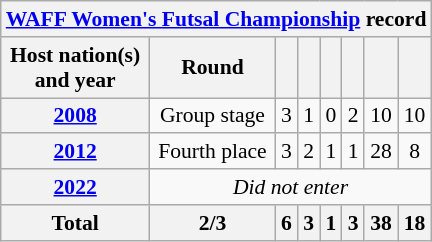<table class="wikitable" style="font-size:90%; text-align:center;">
<tr>
<th colspan="8"><a href='#'>WAFF Women's Futsal Championship</a> record</th>
</tr>
<tr>
<th scope="col">Host nation(s)<br>and year</th>
<th scope="col">Round</th>
<th scope="col"></th>
<th scope="col"></th>
<th scope="col"></th>
<th scope="col"></th>
<th scope="col"></th>
<th scope="col"></th>
</tr>
<tr>
<th scope="row"> <a href='#'>2008</a></th>
<td>Group stage</td>
<td>3</td>
<td>1</td>
<td>0</td>
<td>2</td>
<td>10</td>
<td>10</td>
</tr>
<tr>
<th scope="row"> <a href='#'>2012</a></th>
<td>Fourth place</td>
<td>3</td>
<td>2</td>
<td>1</td>
<td>1</td>
<td>28</td>
<td>8</td>
</tr>
<tr>
<th> <a href='#'>2022</a></th>
<td colspan="7"><em>Did not enter</em></td>
</tr>
<tr>
<th><strong>Total</strong></th>
<th>2/3</th>
<th>6</th>
<th>3</th>
<th>1</th>
<th>3</th>
<th>38</th>
<th>18</th>
</tr>
</table>
